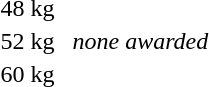<table>
<tr>
<td rowspan=2>48 kg</td>
<td rowspan=2></td>
<td rowspan=2></td>
<td></td>
</tr>
<tr>
<td></td>
</tr>
<tr>
<td>52 kg</td>
<td></td>
<td></td>
<td><em>none awarded</em></td>
</tr>
<tr>
<td rowspan=2>60 kg</td>
<td rowspan=2></td>
<td rowspan=2></td>
<td></td>
</tr>
<tr>
<td></td>
</tr>
</table>
